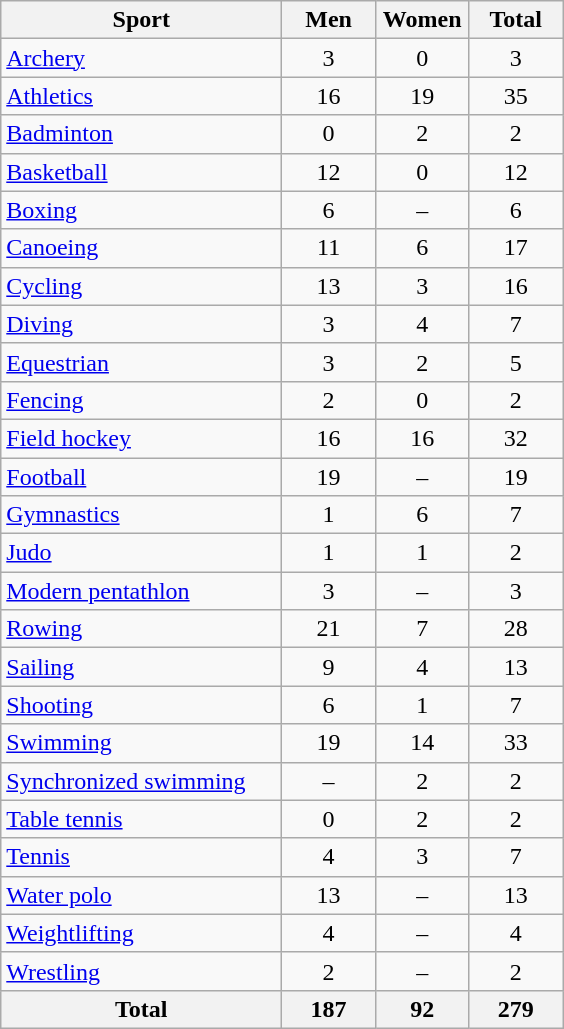<table class="wikitable sortable" style="text-align:center;">
<tr>
<th width=180>Sport</th>
<th width=55>Men</th>
<th width=55>Women</th>
<th width=55>Total</th>
</tr>
<tr>
<td align=left><a href='#'>Archery</a></td>
<td>3</td>
<td>0</td>
<td>3</td>
</tr>
<tr>
<td align=left><a href='#'>Athletics</a></td>
<td>16</td>
<td>19</td>
<td>35</td>
</tr>
<tr>
<td align=left><a href='#'>Badminton</a></td>
<td>0</td>
<td>2</td>
<td>2</td>
</tr>
<tr>
<td align=left><a href='#'>Basketball</a></td>
<td>12</td>
<td>0</td>
<td>12</td>
</tr>
<tr>
<td align=left><a href='#'>Boxing</a></td>
<td>6</td>
<td>–</td>
<td>6</td>
</tr>
<tr>
<td align=left><a href='#'>Canoeing</a></td>
<td>11</td>
<td>6</td>
<td>17</td>
</tr>
<tr>
<td align=left><a href='#'>Cycling</a></td>
<td>13</td>
<td>3</td>
<td>16</td>
</tr>
<tr>
<td align=left><a href='#'>Diving</a></td>
<td>3</td>
<td>4</td>
<td>7</td>
</tr>
<tr>
<td align=left><a href='#'>Equestrian</a></td>
<td>3</td>
<td>2</td>
<td>5</td>
</tr>
<tr>
<td align=left><a href='#'>Fencing</a></td>
<td>2</td>
<td>0</td>
<td>2</td>
</tr>
<tr>
<td align=left><a href='#'>Field hockey</a></td>
<td>16</td>
<td>16</td>
<td>32</td>
</tr>
<tr>
<td align=left><a href='#'>Football</a></td>
<td>19</td>
<td>–</td>
<td>19</td>
</tr>
<tr>
<td align=left><a href='#'>Gymnastics</a></td>
<td>1</td>
<td>6</td>
<td>7</td>
</tr>
<tr>
<td align=left><a href='#'>Judo</a></td>
<td>1</td>
<td>1</td>
<td>2</td>
</tr>
<tr>
<td align=left><a href='#'>Modern pentathlon</a></td>
<td>3</td>
<td>–</td>
<td>3</td>
</tr>
<tr>
<td align=left><a href='#'>Rowing</a></td>
<td>21</td>
<td>7</td>
<td>28</td>
</tr>
<tr>
<td align=left><a href='#'>Sailing</a></td>
<td>9</td>
<td>4</td>
<td>13</td>
</tr>
<tr>
<td align=left><a href='#'>Shooting</a></td>
<td>6</td>
<td>1</td>
<td>7</td>
</tr>
<tr>
<td align=left><a href='#'>Swimming</a></td>
<td>19</td>
<td>14</td>
<td>33</td>
</tr>
<tr>
<td align=left><a href='#'>Synchronized swimming</a></td>
<td>–</td>
<td>2</td>
<td>2</td>
</tr>
<tr>
<td align=left><a href='#'>Table tennis</a></td>
<td>0</td>
<td>2</td>
<td>2</td>
</tr>
<tr>
<td align=left><a href='#'>Tennis</a></td>
<td>4</td>
<td>3</td>
<td>7</td>
</tr>
<tr>
<td align=left><a href='#'>Water polo</a></td>
<td>13</td>
<td>–</td>
<td>13</td>
</tr>
<tr>
<td align=left><a href='#'>Weightlifting</a></td>
<td>4</td>
<td>–</td>
<td>4</td>
</tr>
<tr>
<td align=left><a href='#'>Wrestling</a></td>
<td>2</td>
<td>–</td>
<td>2</td>
</tr>
<tr>
<th>Total</th>
<th>187</th>
<th>92</th>
<th>279</th>
</tr>
</table>
